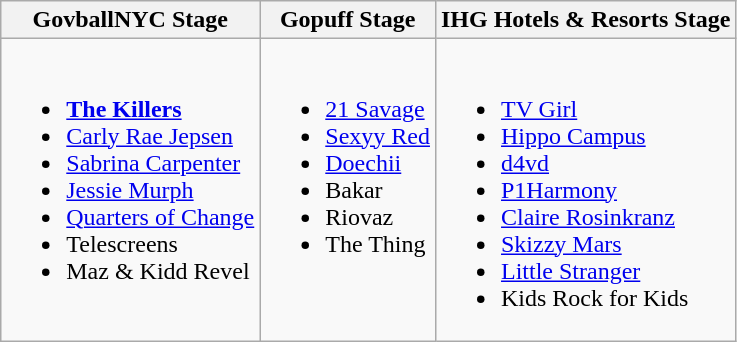<table class="wikitable">
<tr>
<th>GovballNYC Stage</th>
<th>Gopuff Stage</th>
<th>IHG Hotels & Resorts Stage</th>
</tr>
<tr valign="top">
<td><br><ul><li><strong><a href='#'>The Killers</a></strong></li><li><a href='#'>Carly Rae Jepsen</a></li><li><a href='#'>Sabrina Carpenter</a></li><li><a href='#'>Jessie Murph</a></li><li><a href='#'>Quarters of Change</a></li><li>Telescreens</li><li>Maz & Kidd Revel</li></ul></td>
<td><br><ul><li><a href='#'>21 Savage</a></li><li><a href='#'>Sexyy Red</a></li><li><a href='#'>Doechii</a></li><li>Bakar</li><li>Riovaz</li><li>The Thing</li></ul></td>
<td><br><ul><li><a href='#'>TV Girl</a></li><li><a href='#'>Hippo Campus</a></li><li><a href='#'>d4vd</a></li><li><a href='#'>P1Harmony</a></li><li><a href='#'>Claire Rosinkranz</a></li><li><a href='#'>Skizzy Mars</a></li><li><a href='#'>Little Stranger</a></li><li>Kids Rock for Kids</li></ul></td>
</tr>
</table>
